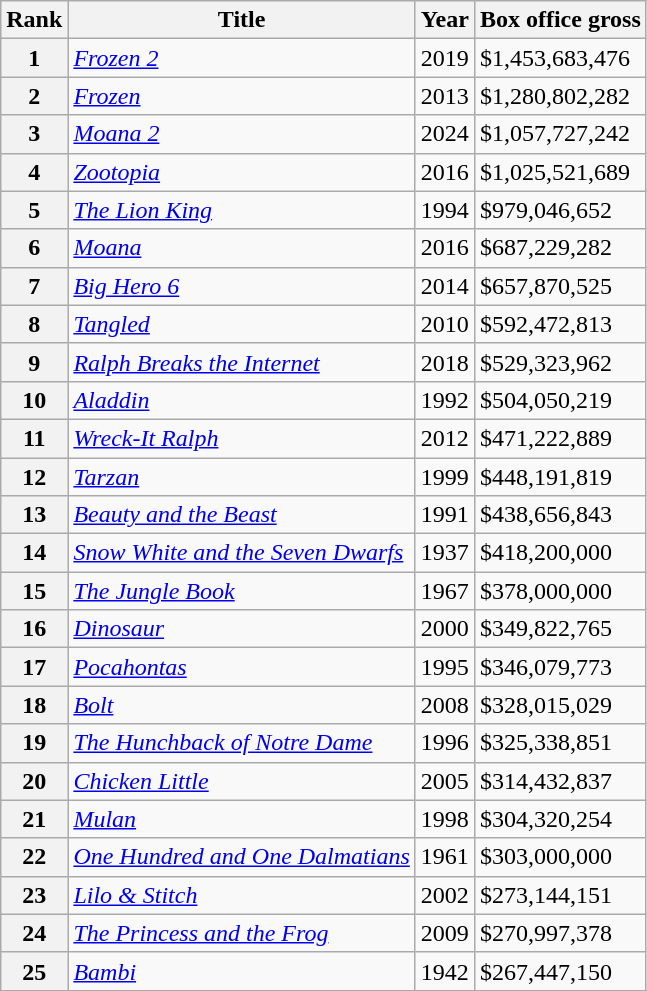<table class="wikitable sortable">
<tr>
<th scope="col">Rank</th>
<th scope="col">Title</th>
<th scope="col">Year</th>
<th scope="col">Box office gross</th>
</tr>
<tr>
<th>1</th>
<td><em><a href='#'>Frozen 2</a></em></td>
<td>2019</td>
<td>$1,453,683,476</td>
</tr>
<tr>
<th>2</th>
<td><em><a href='#'>Frozen</a></em></td>
<td>2013</td>
<td>$1,280,802,282</td>
</tr>
<tr>
<th>3</th>
<td><em><a href='#'>Moana 2</a></em></td>
<td>2024</td>
<td>$1,057,727,242</td>
</tr>
<tr>
<th>4</th>
<td><em><a href='#'>Zootopia</a></em></td>
<td>2016</td>
<td>$1,025,521,689</td>
</tr>
<tr>
<th>5</th>
<td><em><a href='#'>The Lion King</a></em></td>
<td>1994</td>
<td>$979,046,652</td>
</tr>
<tr>
<th>6</th>
<td><em><a href='#'>Moana</a></em></td>
<td>2016</td>
<td>$687,229,282</td>
</tr>
<tr>
<th>7</th>
<td><em><a href='#'>Big Hero 6</a></em></td>
<td>2014</td>
<td>$657,870,525</td>
</tr>
<tr>
<th>8</th>
<td><em><a href='#'>Tangled</a></em></td>
<td>2010</td>
<td>$592,472,813</td>
</tr>
<tr>
<th>9</th>
<td><em><a href='#'>Ralph Breaks the Internet</a></em></td>
<td>2018</td>
<td>$529,323,962</td>
</tr>
<tr>
<th>10</th>
<td><em><a href='#'>Aladdin</a></em></td>
<td>1992</td>
<td>$504,050,219</td>
</tr>
<tr>
<th>11</th>
<td><em><a href='#'>Wreck-It Ralph</a></em></td>
<td>2012</td>
<td>$471,222,889</td>
</tr>
<tr>
<th>12</th>
<td><em><a href='#'>Tarzan</a></em></td>
<td>1999</td>
<td>$448,191,819</td>
</tr>
<tr>
<th>13</th>
<td><em><a href='#'>Beauty and the Beast</a></em></td>
<td>1991</td>
<td>$438,656,843</td>
</tr>
<tr>
<th>14</th>
<td><em><a href='#'>Snow White and the Seven Dwarfs</a></em></td>
<td>1937</td>
<td>$418,200,000</td>
</tr>
<tr>
<th>15</th>
<td><em><a href='#'>The Jungle Book</a></em></td>
<td>1967</td>
<td>$378,000,000</td>
</tr>
<tr>
<th>16</th>
<td><em><a href='#'>Dinosaur</a></em></td>
<td>2000</td>
<td>$349,822,765</td>
</tr>
<tr>
<th>17</th>
<td><em><a href='#'>Pocahontas</a></em></td>
<td>1995</td>
<td>$346,079,773</td>
</tr>
<tr>
<th>18</th>
<td><em><a href='#'>Bolt</a></em></td>
<td>2008</td>
<td>$328,015,029</td>
</tr>
<tr>
<th>19</th>
<td><em><a href='#'>The Hunchback of Notre Dame</a></em></td>
<td>1996</td>
<td>$325,338,851</td>
</tr>
<tr>
<th>20</th>
<td><em><a href='#'>Chicken Little</a></em></td>
<td>2005</td>
<td>$314,432,837</td>
</tr>
<tr>
<th>21</th>
<td><em><a href='#'>Mulan</a></em></td>
<td>1998</td>
<td>$304,320,254</td>
</tr>
<tr>
<th>22</th>
<td><em><a href='#'>One Hundred and One Dalmatians</a></em></td>
<td>1961</td>
<td>$303,000,000</td>
</tr>
<tr>
<th>23</th>
<td><em><a href='#'>Lilo & Stitch</a></em></td>
<td>2002</td>
<td>$273,144,151</td>
</tr>
<tr>
<th>24</th>
<td><em><a href='#'>The Princess and the Frog</a></em></td>
<td>2009</td>
<td>$270,997,378</td>
</tr>
<tr>
<th>25</th>
<td><em><a href='#'>Bambi</a></em></td>
<td>1942</td>
<td>$267,447,150</td>
</tr>
</table>
